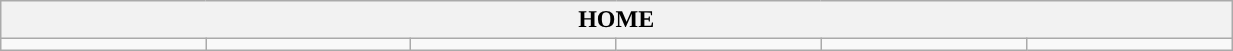<table class="wikitable collapsible collapsed" style="width:65%">
<tr>
<th colspan=6>HOME</th>
</tr>
<tr>
<td></td>
<td></td>
<td></td>
<td></td>
<td></td>
<td></td>
</tr>
</table>
